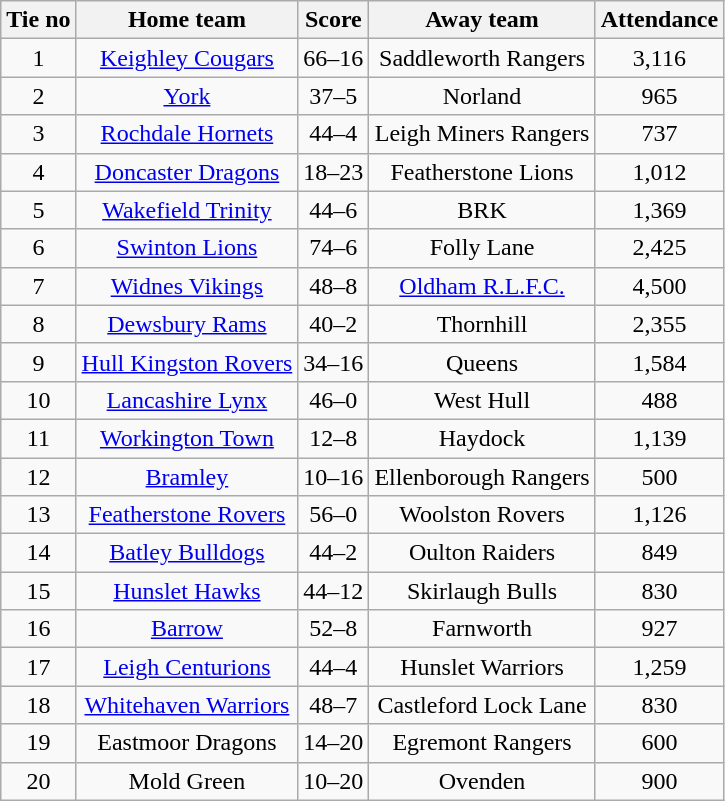<table class="wikitable" style="text-align:center">
<tr>
<th>Tie no</th>
<th>Home team</th>
<th>Score</th>
<th>Away team</th>
<th>Attendance</th>
</tr>
<tr>
<td>1</td>
<td><a href='#'>Keighley Cougars</a></td>
<td>66–16</td>
<td>Saddleworth Rangers</td>
<td>3,116</td>
</tr>
<tr>
<td>2</td>
<td><a href='#'>York</a></td>
<td>37–5</td>
<td>Norland</td>
<td>965</td>
</tr>
<tr>
<td>3</td>
<td><a href='#'>Rochdale Hornets</a></td>
<td>44–4</td>
<td>Leigh Miners Rangers</td>
<td>737</td>
</tr>
<tr>
<td>4</td>
<td><a href='#'>Doncaster Dragons</a></td>
<td>18–23</td>
<td>Featherstone Lions</td>
<td>1,012</td>
</tr>
<tr>
<td>5</td>
<td><a href='#'>Wakefield Trinity</a></td>
<td>44–6</td>
<td>BRK</td>
<td>1,369</td>
</tr>
<tr>
<td>6</td>
<td><a href='#'>Swinton Lions</a></td>
<td>74–6</td>
<td>Folly Lane</td>
<td>2,425</td>
</tr>
<tr>
<td>7</td>
<td><a href='#'>Widnes Vikings</a></td>
<td>48–8</td>
<td><a href='#'>Oldham R.L.F.C.</a></td>
<td>4,500</td>
</tr>
<tr>
<td>8</td>
<td><a href='#'>Dewsbury Rams</a></td>
<td>40–2</td>
<td>Thornhill</td>
<td>2,355</td>
</tr>
<tr>
<td>9</td>
<td><a href='#'>Hull Kingston Rovers</a></td>
<td>34–16</td>
<td>Queens</td>
<td>1,584</td>
</tr>
<tr>
<td>10</td>
<td><a href='#'>Lancashire Lynx</a></td>
<td>46–0</td>
<td>West Hull</td>
<td>488</td>
</tr>
<tr>
<td>11</td>
<td><a href='#'>Workington Town</a></td>
<td>12–8</td>
<td>Haydock</td>
<td>1,139</td>
</tr>
<tr>
<td>12</td>
<td><a href='#'>Bramley</a></td>
<td>10–16</td>
<td>Ellenborough Rangers</td>
<td>500</td>
</tr>
<tr>
<td>13</td>
<td><a href='#'>Featherstone Rovers</a></td>
<td>56–0</td>
<td>Woolston Rovers</td>
<td>1,126</td>
</tr>
<tr>
<td>14</td>
<td><a href='#'>Batley Bulldogs</a></td>
<td>44–2</td>
<td>Oulton Raiders</td>
<td>849</td>
</tr>
<tr>
<td>15</td>
<td><a href='#'>Hunslet Hawks</a></td>
<td>44–12</td>
<td>Skirlaugh Bulls</td>
<td>830</td>
</tr>
<tr>
<td>16</td>
<td><a href='#'>Barrow</a></td>
<td>52–8</td>
<td>Farnworth</td>
<td>927</td>
</tr>
<tr>
<td>17</td>
<td><a href='#'>Leigh Centurions</a></td>
<td>44–4</td>
<td>Hunslet Warriors</td>
<td>1,259</td>
</tr>
<tr>
<td>18</td>
<td><a href='#'>Whitehaven Warriors</a></td>
<td>48–7</td>
<td>Castleford Lock Lane</td>
<td>830</td>
</tr>
<tr>
<td>19</td>
<td>Eastmoor Dragons</td>
<td>14–20</td>
<td>Egremont Rangers</td>
<td>600</td>
</tr>
<tr>
<td>20</td>
<td>Mold Green</td>
<td>10–20</td>
<td>Ovenden</td>
<td>900</td>
</tr>
</table>
